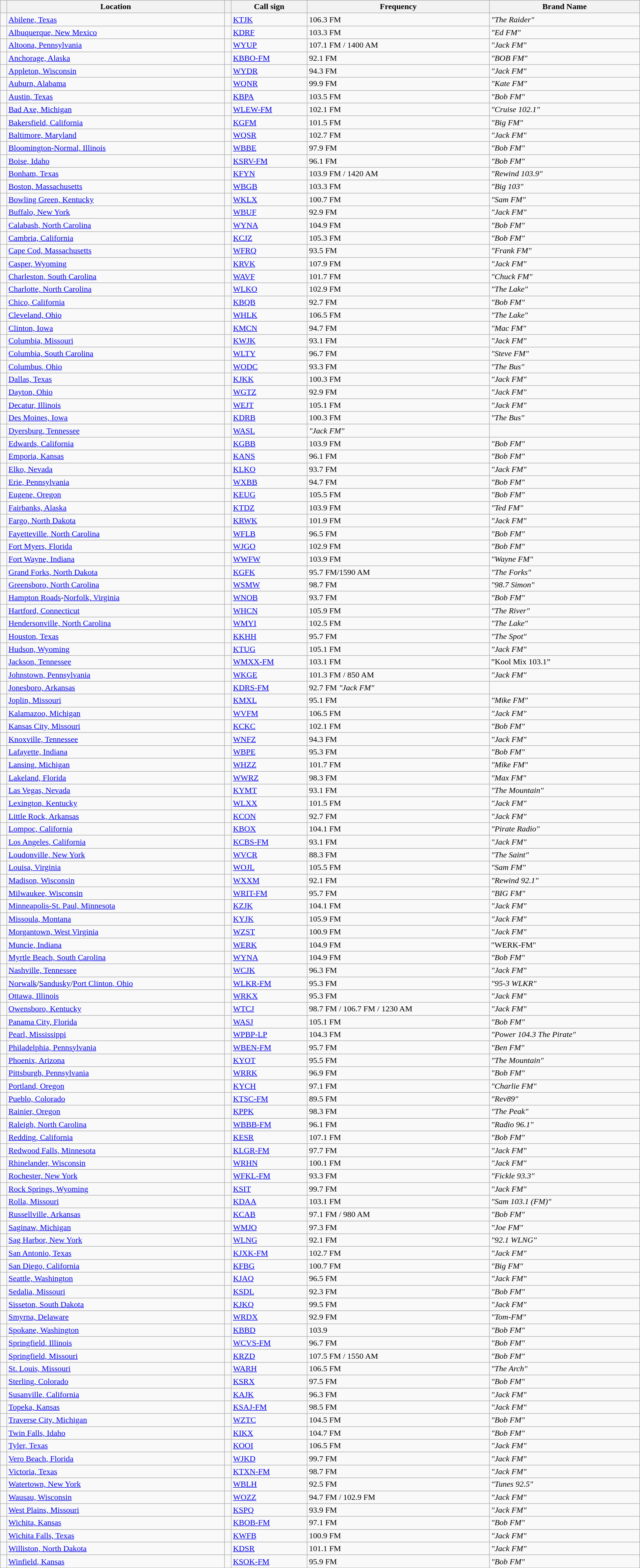<table class="wikitable sortable" width="100%">
<tr>
<th></th>
<th>Location</th>
<th></th>
<th>Call sign</th>
<th>Frequency</th>
<th>Brand Name</th>
</tr>
<tr>
<td></td>
<td><a href='#'>Abilene, Texas</a></td>
<td></td>
<td><a href='#'>KTJK</a></td>
<td>106.3 FM</td>
<td><em>"The Raider"</em></td>
</tr>
<tr>
<td></td>
<td><a href='#'>Albuquerque, New Mexico</a></td>
<td></td>
<td><a href='#'>KDRF</a></td>
<td>103.3 FM</td>
<td><em>"Ed FM"</em></td>
</tr>
<tr>
<td></td>
<td><a href='#'>Altoona, Pennsylvania</a></td>
<td></td>
<td><a href='#'>WYUP</a></td>
<td>107.1 FM / 1400 AM</td>
<td><em>"Jack FM"</em></td>
</tr>
<tr>
<td></td>
<td><a href='#'>Anchorage, Alaska</a></td>
<td></td>
<td><a href='#'>KBBO-FM</a></td>
<td>92.1 FM</td>
<td><em>"BOB FM"</em></td>
</tr>
<tr>
<td></td>
<td><a href='#'>Appleton, Wisconsin</a></td>
<td></td>
<td><a href='#'>WYDR</a></td>
<td>94.3 FM</td>
<td><em>"Jack FM"</em></td>
</tr>
<tr>
<td></td>
<td><a href='#'>Auburn, Alabama</a></td>
<td></td>
<td><a href='#'>WQNR</a></td>
<td>99.9 FM</td>
<td><em>"Kate FM"</em></td>
</tr>
<tr>
<td></td>
<td><a href='#'>Austin, Texas</a></td>
<td></td>
<td><a href='#'>KBPA</a></td>
<td>103.5 FM</td>
<td><em>"Bob FM"</em></td>
</tr>
<tr>
<td></td>
<td><a href='#'>Bad Axe, Michigan</a></td>
<td></td>
<td><a href='#'>WLEW-FM</a></td>
<td>102.1 FM</td>
<td><em>"Cruise 102.1"</em></td>
</tr>
<tr>
<td></td>
<td><a href='#'>Bakersfield, California</a></td>
<td></td>
<td><a href='#'>KGFM</a></td>
<td>101.5 FM</td>
<td><em>"Big FM"</em></td>
</tr>
<tr>
<td></td>
<td><a href='#'>Baltimore, Maryland</a></td>
<td></td>
<td><a href='#'>WQSR</a></td>
<td>102.7 FM</td>
<td><em>"Jack FM"</em></td>
</tr>
<tr>
<td></td>
<td><a href='#'>Bloomington-Normal, Illinois</a></td>
<td></td>
<td><a href='#'>WBBE</a></td>
<td>97.9 FM</td>
<td><em>"Bob FM"</em></td>
</tr>
<tr>
<td></td>
<td><a href='#'>Boise, Idaho</a></td>
<td></td>
<td><a href='#'>KSRV-FM</a></td>
<td>96.1 FM</td>
<td><em>"Bob FM"</em></td>
</tr>
<tr>
<td></td>
<td><a href='#'>Bonham, Texas</a></td>
<td></td>
<td><a href='#'>KFYN</a></td>
<td>103.9 FM / 1420 AM</td>
<td><em>"Rewind 103.9"</em></td>
</tr>
<tr>
<td></td>
<td><a href='#'>Boston, Massachusetts</a></td>
<td></td>
<td><a href='#'>WBGB</a></td>
<td>103.3 FM</td>
<td><em>"Big 103"</em></td>
</tr>
<tr>
<td></td>
<td><a href='#'>Bowling Green, Kentucky</a></td>
<td></td>
<td><a href='#'>WKLX</a></td>
<td>100.7 FM</td>
<td><em>"Sam FM"</em></td>
</tr>
<tr>
<td></td>
<td><a href='#'>Buffalo, New York</a></td>
<td></td>
<td><a href='#'>WBUF</a></td>
<td>92.9 FM</td>
<td><em>"Jack FM"</em></td>
</tr>
<tr>
<td></td>
<td><a href='#'>Calabash, North Carolina</a></td>
<td></td>
<td><a href='#'>WYNA</a></td>
<td>104.9 FM</td>
<td><em>"Bob FM"</em></td>
</tr>
<tr>
<td></td>
<td><a href='#'>Cambria, California</a></td>
<td></td>
<td><a href='#'>KCJZ</a></td>
<td>105.3 FM</td>
<td><em>"Bob FM"</em></td>
</tr>
<tr>
<td></td>
<td><a href='#'>Cape Cod, Massachusetts</a></td>
<td></td>
<td><a href='#'>WFRQ</a></td>
<td>93.5 FM</td>
<td><em>"Frank FM"</em></td>
</tr>
<tr>
<td></td>
<td><a href='#'>Casper, Wyoming</a></td>
<td></td>
<td><a href='#'>KRVK</a></td>
<td>107.9 FM</td>
<td><em>"Jack FM"</em></td>
</tr>
<tr>
<td></td>
<td><a href='#'>Charleston, South Carolina</a></td>
<td></td>
<td><a href='#'>WAVF</a></td>
<td>101.7 FM</td>
<td><em>"Chuck FM"</em></td>
</tr>
<tr>
<td></td>
<td><a href='#'>Charlotte, North Carolina</a></td>
<td></td>
<td><a href='#'>WLKO</a></td>
<td>102.9 FM</td>
<td><em>"The Lake"</em></td>
</tr>
<tr>
<td></td>
<td><a href='#'>Chico, California</a></td>
<td></td>
<td><a href='#'>KBQB</a></td>
<td>92.7 FM</td>
<td><em>"Bob FM"</em></td>
</tr>
<tr>
<td></td>
<td><a href='#'>Cleveland, Ohio</a></td>
<td></td>
<td><a href='#'>WHLK</a></td>
<td>106.5 FM</td>
<td><em>"The Lake"</em></td>
</tr>
<tr>
<td></td>
<td><a href='#'>Clinton, Iowa</a></td>
<td></td>
<td><a href='#'>KMCN</a></td>
<td>94.7 FM</td>
<td><em>"Mac FM"</em></td>
</tr>
<tr>
<td></td>
<td><a href='#'>Columbia, Missouri</a></td>
<td></td>
<td><a href='#'>KWJK</a></td>
<td>93.1 FM</td>
<td><em>"Jack FM"</em></td>
</tr>
<tr>
<td></td>
<td><a href='#'>Columbia, South Carolina</a></td>
<td></td>
<td><a href='#'>WLTY</a></td>
<td>96.7 FM</td>
<td><em>"Steve FM"</em></td>
</tr>
<tr>
<td></td>
<td><a href='#'>Columbus, Ohio</a></td>
<td></td>
<td><a href='#'>WODC</a></td>
<td>93.3 FM</td>
<td><em>"The Bus"</em></td>
</tr>
<tr>
<td></td>
<td><a href='#'>Dallas, Texas</a></td>
<td></td>
<td><a href='#'>KJKK</a></td>
<td>100.3 FM</td>
<td><em>"Jack FM"</em></td>
</tr>
<tr>
<td></td>
<td><a href='#'>Dayton, Ohio</a></td>
<td></td>
<td><a href='#'>WGTZ</a></td>
<td>92.9 FM</td>
<td><em>"Jack FM"</em></td>
</tr>
<tr>
<td></td>
<td><a href='#'>Decatur, Illinois</a></td>
<td></td>
<td><a href='#'>WEJT</a></td>
<td>105.1 FM</td>
<td><em>"Jack FM"</em></td>
</tr>
<tr>
<td></td>
<td><a href='#'>Des Moines, Iowa</a></td>
<td></td>
<td><a href='#'>KDRB</a></td>
<td>100.3 FM</td>
<td><em>"The Bus"</em></td>
</tr>
<tr>
<td></td>
<td><a href='#'>Dyersburg, Tennessee</a></td>
<td></td>
<td><a href='#'>WASL</a></td>
<td><em>"Jack FM"</em></td>
</tr>
<tr>
<td></td>
<td><a href='#'>Edwards, California</a></td>
<td></td>
<td><a href='#'>KGBB</a></td>
<td>103.9 FM</td>
<td><em>"Bob FM"</em></td>
</tr>
<tr>
<td></td>
<td><a href='#'>Emporia, Kansas</a></td>
<td></td>
<td><a href='#'>KANS</a></td>
<td>96.1 FM</td>
<td><em>"Bob FM"</em></td>
</tr>
<tr>
<td></td>
<td><a href='#'>Elko, Nevada</a></td>
<td></td>
<td><a href='#'>KLKO</a></td>
<td>93.7 FM</td>
<td><em>"Jack FM"</em></td>
</tr>
<tr>
<td></td>
<td><a href='#'>Erie, Pennsylvania</a></td>
<td></td>
<td><a href='#'>WXBB</a></td>
<td>94.7 FM</td>
<td><em>"Bob FM" </em></td>
</tr>
<tr>
<td></td>
<td><a href='#'>Eugene, Oregon</a></td>
<td></td>
<td><a href='#'>KEUG</a></td>
<td>105.5 FM</td>
<td><em>"Bob FM"</em></td>
</tr>
<tr>
<td></td>
<td><a href='#'>Fairbanks, Alaska</a></td>
<td></td>
<td><a href='#'>KTDZ</a></td>
<td>103.9 FM</td>
<td><em>"Ted FM"</em></td>
</tr>
<tr>
<td></td>
<td><a href='#'>Fargo, North Dakota</a></td>
<td></td>
<td><a href='#'>KRWK</a></td>
<td>101.9 FM</td>
<td><em>"Jack FM"</em></td>
</tr>
<tr>
<td></td>
<td><a href='#'>Fayetteville, North Carolina</a></td>
<td></td>
<td><a href='#'>WFLB</a></td>
<td>96.5 FM</td>
<td><em>"Bob FM"</em></td>
</tr>
<tr>
<td></td>
<td><a href='#'>Fort Myers, Florida</a></td>
<td></td>
<td><a href='#'>WJGO</a></td>
<td>102.9 FM</td>
<td><em>"Bob FM"</em></td>
</tr>
<tr>
<td></td>
<td><a href='#'>Fort Wayne, Indiana</a></td>
<td></td>
<td><a href='#'>WWFW</a></td>
<td>103.9 FM</td>
<td><em>"Wayne FM"</em></td>
</tr>
<tr>
<td></td>
<td><a href='#'>Grand Forks, North Dakota</a></td>
<td></td>
<td><a href='#'>KGFK</a></td>
<td>95.7 FM/1590 AM</td>
<td><em>"The Forks"</em></td>
</tr>
<tr>
<td></td>
<td><a href='#'>Greensboro, North Carolina</a></td>
<td></td>
<td><a href='#'>WSMW</a></td>
<td>98.7 FM</td>
<td><em>"98.7 Simon"</em></td>
</tr>
<tr>
<td></td>
<td><a href='#'>Hampton Roads</a>-<a href='#'>Norfolk, Virginia</a></td>
<td></td>
<td><a href='#'>WNOB</a></td>
<td>93.7 FM</td>
<td><em>"Bob FM"</em></td>
</tr>
<tr>
<td></td>
<td><a href='#'>Hartford, Connecticut</a></td>
<td></td>
<td><a href='#'>WHCN</a></td>
<td>105.9 FM</td>
<td><em>"The River"</em></td>
</tr>
<tr>
<td></td>
<td><a href='#'>Hendersonville, North Carolina</a></td>
<td></td>
<td><a href='#'>WMYI</a></td>
<td>102.5 FM</td>
<td><em>"The Lake"</em></td>
</tr>
<tr>
<td></td>
<td><a href='#'>Houston, Texas</a></td>
<td></td>
<td><a href='#'>KKHH</a></td>
<td>95.7 FM</td>
<td><em>"The Spot"</em></td>
</tr>
<tr>
<td></td>
<td><a href='#'>Hudson, Wyoming</a></td>
<td></td>
<td><a href='#'>KTUG</a></td>
<td>105.1 FM</td>
<td><em>"Jack FM"</em></td>
</tr>
<tr>
<td></td>
<td><a href='#'>Jackson, Tennessee</a></td>
<td></td>
<td><a href='#'>WMXX-FM</a></td>
<td>103.1 FM</td>
<td>”Kool Mix 103.1”</td>
</tr>
<tr>
<td></td>
<td><a href='#'>Johnstown, Pennsylvania</a></td>
<td></td>
<td><a href='#'>WKGE</a></td>
<td>101.3 FM / 850 AM</td>
<td><em>"Jack FM"</em></td>
</tr>
<tr>
<td></td>
<td><a href='#'>Jonesboro, Arkansas</a></td>
<td></td>
<td><a href='#'>KDRS-FM</a></td>
<td>92.7 FM <em>"Jack FM"</em></td>
</tr>
<tr>
<td></td>
<td><a href='#'>Joplin, Missouri</a></td>
<td></td>
<td><a href='#'>KMXL</a></td>
<td>95.1 FM</td>
<td><em>"Mike FM"</em></td>
</tr>
<tr>
<td></td>
<td><a href='#'>Kalamazoo, Michigan</a></td>
<td></td>
<td><a href='#'>WVFM</a></td>
<td>106.5 FM</td>
<td><em>"Jack FM"</em></td>
</tr>
<tr>
<td></td>
<td><a href='#'>Kansas City, Missouri</a></td>
<td></td>
<td><a href='#'>KCKC</a></td>
<td>102.1 FM</td>
<td><em>"Bob FM"</em></td>
</tr>
<tr>
<td></td>
<td><a href='#'>Knoxville, Tennessee</a></td>
<td></td>
<td><a href='#'>WNFZ</a></td>
<td>94.3 FM</td>
<td><em>"Jack FM"</em></td>
</tr>
<tr>
<td></td>
<td><a href='#'>Lafayette, Indiana</a></td>
<td></td>
<td><a href='#'>WBPE</a></td>
<td>95.3 FM</td>
<td><em>"Bob FM"</em></td>
</tr>
<tr>
<td></td>
<td><a href='#'>Lansing, Michigan</a></td>
<td></td>
<td><a href='#'>WHZZ</a></td>
<td>101.7 FM</td>
<td><em>"Mike FM"</em></td>
</tr>
<tr>
<td></td>
<td><a href='#'>Lakeland, Florida</a></td>
<td></td>
<td><a href='#'>WWRZ</a></td>
<td>98.3 FM</td>
<td><em>"Max FM"</em></td>
</tr>
<tr>
<td></td>
<td><a href='#'>Las Vegas, Nevada</a></td>
<td></td>
<td><a href='#'>KYMT</a></td>
<td>93.1 FM</td>
<td><em>"The Mountain"</em></td>
</tr>
<tr>
<td></td>
<td><a href='#'>Lexington, Kentucky</a></td>
<td></td>
<td><a href='#'>WLXX</a></td>
<td>101.5 FM</td>
<td><em>"Jack FM"</em></td>
</tr>
<tr>
<td></td>
<td><a href='#'>Little Rock, Arkansas</a></td>
<td></td>
<td><a href='#'>KCON</a></td>
<td>92.7 FM</td>
<td><em>"Jack FM"</em></td>
</tr>
<tr>
<td></td>
<td><a href='#'>Lompoc, California</a></td>
<td></td>
<td><a href='#'>KBOX</a></td>
<td>104.1 FM</td>
<td><em>"Pirate Radio"</em></td>
</tr>
<tr>
<td></td>
<td><a href='#'>Los Angeles, California</a></td>
<td></td>
<td><a href='#'>KCBS-FM</a></td>
<td>93.1 FM</td>
<td><em>"Jack FM"</em></td>
</tr>
<tr>
<td></td>
<td><a href='#'>Loudonville, New York</a></td>
<td></td>
<td><a href='#'>WVCR</a></td>
<td>88.3 FM</td>
<td><em>"The Saint"</em></td>
</tr>
<tr>
<td></td>
<td><a href='#'>Louisa, Virginia</a></td>
<td></td>
<td><a href='#'>WOJL</a></td>
<td>105.5 FM</td>
<td><em>"Sam FM"</em></td>
</tr>
<tr>
<td></td>
<td><a href='#'>Madison, Wisconsin</a></td>
<td></td>
<td><a href='#'>WXXM</a></td>
<td>92.1 FM</td>
<td><em>"Rewind 92.1"</em></td>
</tr>
<tr>
<td></td>
<td><a href='#'>Milwaukee, Wisconsin</a></td>
<td></td>
<td><a href='#'>WRIT-FM</a></td>
<td>95.7 FM</td>
<td><em>"BIG FM"</em></td>
</tr>
<tr>
<td></td>
<td><a href='#'>Minneapolis-St. Paul, Minnesota</a></td>
<td></td>
<td><a href='#'>KZJK</a></td>
<td>104.1 FM</td>
<td><em>"Jack FM"</em></td>
</tr>
<tr>
<td></td>
<td><a href='#'>Missoula, Montana</a></td>
<td></td>
<td><a href='#'>KYJK</a></td>
<td>105.9 FM</td>
<td><em>"Jack FM"</em></td>
</tr>
<tr>
<td></td>
<td><a href='#'>Morgantown, West Virginia</a></td>
<td></td>
<td><a href='#'>WZST</a></td>
<td>100.9 FM</td>
<td><em>"Jack FM"</em></td>
</tr>
<tr>
<td></td>
<td><a href='#'>Muncie, Indiana</a></td>
<td></td>
<td><a href='#'>WERK</a></td>
<td>104.9 FM</td>
<td>"WERK-FM"</td>
</tr>
<tr>
<td></td>
<td><a href='#'>Myrtle Beach, South Carolina</a></td>
<td></td>
<td><a href='#'>WYNA</a></td>
<td>104.9 FM</td>
<td><em>"Bob FM"</em></td>
</tr>
<tr>
<td></td>
<td><a href='#'>Nashville, Tennessee</a></td>
<td></td>
<td><a href='#'>WCJK</a></td>
<td>96.3 FM</td>
<td><em>"Jack FM"</em></td>
</tr>
<tr>
<td></td>
<td><a href='#'>Norwalk</a>/<a href='#'>Sandusky</a>/<a href='#'>Port Clinton, Ohio</a></td>
<td></td>
<td><a href='#'>WLKR-FM</a></td>
<td>95.3 FM</td>
<td><em>"95-3 WLKR"</em></td>
</tr>
<tr>
<td></td>
<td><a href='#'>Ottawa, Illinois</a></td>
<td></td>
<td><a href='#'>WRKX</a></td>
<td>95.3 FM</td>
<td><em>"Jack FM"</em></td>
</tr>
<tr>
<td></td>
<td><a href='#'>Owensboro, Kentucky</a></td>
<td></td>
<td><a href='#'>WTCJ</a></td>
<td>98.7 FM / 106.7 FM / 1230 AM</td>
<td><em>"Jack FM"</em></td>
</tr>
<tr>
<td></td>
<td><a href='#'>Panama City, Florida</a></td>
<td></td>
<td><a href='#'>WASJ</a></td>
<td>105.1 FM</td>
<td><em>"Bob FM"</em></td>
</tr>
<tr>
<td></td>
<td><a href='#'>Pearl, Mississippi</a></td>
<td></td>
<td><a href='#'>WPBP-LP</a></td>
<td>104.3 FM</td>
<td><em>"Power 104.3 The Pirate"</em></td>
</tr>
<tr>
<td></td>
<td><a href='#'>Philadelphia, Pennsylvania</a></td>
<td></td>
<td><a href='#'>WBEN-FM</a></td>
<td>95.7 FM</td>
<td><em>"Ben FM"</em></td>
</tr>
<tr>
<td></td>
<td><a href='#'>Phoenix, Arizona</a></td>
<td></td>
<td><a href='#'>KYOT</a></td>
<td>95.5 FM</td>
<td><em>"The Mountain"</em></td>
</tr>
<tr>
<td></td>
<td><a href='#'>Pittsburgh, Pennsylvania</a></td>
<td></td>
<td><a href='#'>WRRK</a></td>
<td>96.9 FM</td>
<td><em>"Bob FM"</em></td>
</tr>
<tr>
<td></td>
<td><a href='#'>Portland, Oregon</a></td>
<td></td>
<td><a href='#'>KYCH</a></td>
<td>97.1 FM</td>
<td><em>"Charlie FM"</em></td>
</tr>
<tr>
<td></td>
<td><a href='#'>Pueblo, Colorado</a></td>
<td></td>
<td><a href='#'>KTSC-FM</a></td>
<td>89.5 FM</td>
<td><em>"Rev89"</em></td>
</tr>
<tr>
<td></td>
<td><a href='#'>Rainier, Oregon</a></td>
<td></td>
<td><a href='#'>KPPK</a></td>
<td>98.3 FM</td>
<td><em>"The Peak"</em></td>
</tr>
<tr>
<td></td>
<td><a href='#'>Raleigh, North Carolina</a></td>
<td></td>
<td><a href='#'>WBBB-FM</a></td>
<td>96.1 FM</td>
<td><em>"Radio 96.1"</em></td>
</tr>
<tr>
<td></td>
<td><a href='#'>Redding, California</a></td>
<td></td>
<td><a href='#'>KESR</a></td>
<td>107.1 FM</td>
<td><em>"Bob FM"</em></td>
</tr>
<tr>
<td></td>
<td><a href='#'>Redwood Falls, Minnesota</a></td>
<td></td>
<td><a href='#'>KLGR-FM</a></td>
<td>97.7 FM</td>
<td><em>"Jack FM"</em></td>
</tr>
<tr>
<td></td>
<td><a href='#'>Rhinelander, Wisconsin</a></td>
<td></td>
<td><a href='#'>WRHN</a></td>
<td>100.1 FM</td>
<td><em>"Jack FM"</em></td>
</tr>
<tr>
<td></td>
<td><a href='#'>Rochester, New York</a></td>
<td></td>
<td><a href='#'>WFKL-FM</a></td>
<td>93.3 FM</td>
<td><em>"Fickle 93.3"</em></td>
</tr>
<tr>
<td></td>
<td><a href='#'>Rock Springs, Wyoming</a></td>
<td></td>
<td><a href='#'>KSIT</a></td>
<td>99.7 FM</td>
<td><em>"Jack FM"</em></td>
</tr>
<tr>
<td></td>
<td><a href='#'>Rolla, Missouri</a></td>
<td></td>
<td><a href='#'>KDAA</a></td>
<td>103.1 FM</td>
<td><em>"Sam 103.1 (FM)"</em></td>
</tr>
<tr>
<td></td>
<td><a href='#'>Russellville, Arkansas</a></td>
<td></td>
<td><a href='#'>KCAB</a></td>
<td>97.1 FM / 980 AM</td>
<td><em>"Bob FM"</em></td>
</tr>
<tr>
<td></td>
<td><a href='#'>Saginaw, Michigan</a></td>
<td></td>
<td><a href='#'>WMJO</a></td>
<td>97.3 FM</td>
<td><em>"Joe FM"</em></td>
</tr>
<tr>
<td></td>
<td><a href='#'>Sag Harbor, New York</a></td>
<td></td>
<td><a href='#'>WLNG</a></td>
<td>92.1 FM</td>
<td><em>"92.1 WLNG"</em></td>
</tr>
<tr>
<td></td>
<td><a href='#'>San Antonio, Texas</a></td>
<td></td>
<td><a href='#'>KJXK-FM</a></td>
<td>102.7 FM</td>
<td><em>"Jack FM"</em></td>
</tr>
<tr>
<td></td>
<td><a href='#'>San Diego, California</a></td>
<td></td>
<td><a href='#'>KFBG</a></td>
<td>100.7 FM</td>
<td><em>"Big FM"</em></td>
</tr>
<tr>
<td></td>
<td><a href='#'>Seattle, Washington</a></td>
<td></td>
<td><a href='#'>KJAQ</a></td>
<td>96.5 FM</td>
<td><em>"Jack FM"</em></td>
</tr>
<tr>
<td></td>
<td><a href='#'>Sedalia, Missouri</a></td>
<td></td>
<td><a href='#'>KSDL</a></td>
<td>92.3 FM</td>
<td><em>"Bob FM"</em></td>
</tr>
<tr>
<td></td>
<td><a href='#'>Sisseton, South Dakota</a></td>
<td></td>
<td><a href='#'>KJKQ</a></td>
<td>99.5 FM</td>
<td><em>"Jack FM"</em></td>
</tr>
<tr>
<td></td>
<td><a href='#'>Smyrna, Delaware</a></td>
<td></td>
<td><a href='#'>WRDX</a></td>
<td>92.9 FM</td>
<td><em>"Tom-FM"</em></td>
</tr>
<tr>
<td></td>
<td><a href='#'>Spokane, Washington</a></td>
<td></td>
<td><a href='#'>KBBD</a></td>
<td>103.9</td>
<td><em>"Bob FM"</em></td>
</tr>
<tr>
<td></td>
<td><a href='#'>Springfield, Illinois</a></td>
<td></td>
<td><a href='#'>WCVS-FM</a></td>
<td>96.7 FM</td>
<td><em>"Bob FM"</em></td>
</tr>
<tr>
<td></td>
<td><a href='#'>Springfield, Missouri</a></td>
<td></td>
<td><a href='#'>KRZD</a></td>
<td>107.5 FM / 1550 AM</td>
<td><em>"Bob FM"</em></td>
</tr>
<tr>
<td></td>
<td><a href='#'>St. Louis, Missouri</a></td>
<td></td>
<td><a href='#'>WARH</a></td>
<td>106.5 FM</td>
<td><em>"The Arch"</em></td>
</tr>
<tr>
<td></td>
<td><a href='#'>Sterling, Colorado</a></td>
<td></td>
<td><a href='#'>KSRX</a></td>
<td>97.5 FM</td>
<td><em>"Bob FM"</em></td>
</tr>
<tr>
<td></td>
<td><a href='#'>Susanville, California</a></td>
<td></td>
<td><a href='#'>KAJK</a></td>
<td>96.3 FM</td>
<td><em>"Jack FM"</em></td>
</tr>
<tr>
<td></td>
<td><a href='#'>Topeka, Kansas</a></td>
<td></td>
<td><a href='#'>KSAJ-FM</a></td>
<td>98.5 FM</td>
<td><em>"Jack FM"</em></td>
</tr>
<tr>
<td></td>
<td><a href='#'>Traverse City, Michigan</a></td>
<td></td>
<td><a href='#'>WZTC</a></td>
<td>104.5 FM</td>
<td><em>"Bob FM"</em></td>
</tr>
<tr>
<td></td>
<td><a href='#'>Twin Falls, Idaho</a></td>
<td></td>
<td><a href='#'>KIKX</a></td>
<td>104.7 FM</td>
<td><em>"Bob FM"</em></td>
</tr>
<tr>
<td></td>
<td><a href='#'>Tyler, Texas</a></td>
<td></td>
<td><a href='#'>KOOI</a></td>
<td>106.5 FM</td>
<td><em>"Jack FM"</em></td>
</tr>
<tr>
<td></td>
<td><a href='#'>Vero Beach, Florida</a></td>
<td></td>
<td><a href='#'>WJKD</a></td>
<td>99.7 FM</td>
<td><em>"Jack FM"</em></td>
</tr>
<tr>
<td></td>
<td><a href='#'>Victoria, Texas</a></td>
<td></td>
<td><a href='#'>KTXN-FM</a></td>
<td>98.7 FM</td>
<td><em>"Jack FM"</em></td>
</tr>
<tr>
<td></td>
<td><a href='#'>Watertown, New York</a></td>
<td></td>
<td><a href='#'>WBLH</a></td>
<td>92.5 FM</td>
<td><em>"Tunes 92.5"</em></td>
</tr>
<tr>
<td></td>
<td><a href='#'>Wausau, Wisconsin</a></td>
<td></td>
<td><a href='#'>WOZZ</a></td>
<td>94.7 FM / 102.9 FM</td>
<td><em>"Jack FM"</em></td>
</tr>
<tr>
<td></td>
<td><a href='#'>West Plains, Missouri</a></td>
<td></td>
<td><a href='#'>KSPQ</a></td>
<td>93.9 FM</td>
<td><em>"Jack FM"</em></td>
</tr>
<tr>
<td></td>
<td><a href='#'>Wichita, Kansas</a></td>
<td></td>
<td><a href='#'>KBOB-FM</a></td>
<td>97.1 FM</td>
<td><em>"Bob FM"</em></td>
</tr>
<tr>
<td></td>
<td><a href='#'>Wichita Falls, Texas</a></td>
<td></td>
<td><a href='#'>KWFB</a></td>
<td>100.9 FM</td>
<td><em>"Jack FM"</em></td>
</tr>
<tr>
<td></td>
<td><a href='#'>Williston, North Dakota</a></td>
<td></td>
<td><a href='#'>KDSR</a></td>
<td>101.1 FM</td>
<td><em>"Jack FM"</em></td>
</tr>
<tr>
<td></td>
<td><a href='#'>Winfield, Kansas</a></td>
<td></td>
<td><a href='#'>KSOK-FM</a></td>
<td>95.9 FM</td>
<td><em>"Bob FM"</em></td>
</tr>
</table>
